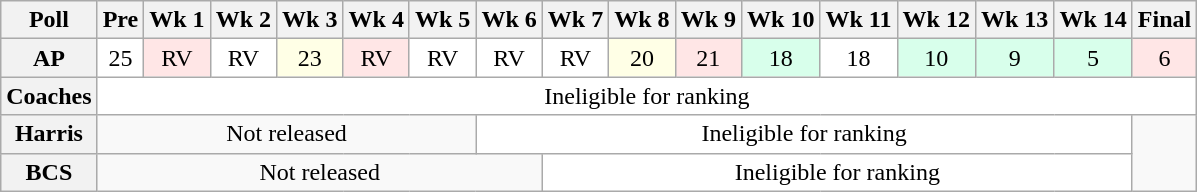<table class="wikitable" style="white-space:nowrap;">
<tr>
<th>Poll</th>
<th>Pre</th>
<th>Wk 1</th>
<th>Wk 2</th>
<th>Wk 3</th>
<th>Wk 4</th>
<th>Wk 5</th>
<th>Wk 6</th>
<th>Wk 7</th>
<th>Wk 8</th>
<th>Wk 9</th>
<th>Wk 10</th>
<th>Wk 11</th>
<th>Wk 12</th>
<th>Wk 13</th>
<th>Wk 14</th>
<th>Final</th>
</tr>
<tr style="text-align:center;">
<th>AP</th>
<td style="background:#FFF;">25</td>
<td style="background:#FFE6E6;">RV</td>
<td style="background:#FFF;">RV</td>
<td style="background:#FFFFE6;">23</td>
<td style="background:#FFE6E6;">RV</td>
<td style="background:#FFF;">RV</td>
<td style="background:#FFF;">RV</td>
<td style="background:#FFF;">RV</td>
<td style="background:#FFFFE6;">20</td>
<td style="background:#FFE6E6;">21</td>
<td style="background:#D8FFEB;">18</td>
<td style="background:#FFF;">18</td>
<td style="background:#D8FFEB;">10</td>
<td style="background:#D8FFEB;">9</td>
<td style="background:#D8FFEB;">5</td>
<td style="background:#FFE6E6;">6</td>
</tr>
<tr style="text-align:center;">
<th>Coaches</th>
<td colspan="16" style="background:#FFF;">Ineligible for ranking</td>
</tr>
<tr style="text-align:center;">
<th>Harris</th>
<td colspan="6">Not released</td>
<td colspan="9" style="background:#FFF;">Ineligible for ranking</td>
</tr>
<tr style="text-align:center;">
<th>BCS</th>
<td colspan="7">Not released</td>
<td colspan="8" style="background:#FFF;">Ineligible for ranking</td>
</tr>
</table>
